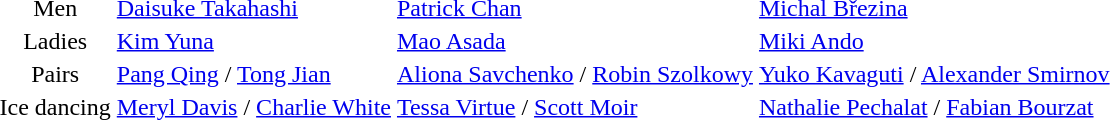<table>
<tr>
<td align="center">Men</td>
<td> <a href='#'>Daisuke Takahashi</a></td>
<td> <a href='#'>Patrick Chan</a></td>
<td> <a href='#'>Michal Březina</a></td>
</tr>
<tr>
<td align="center">Ladies</td>
<td> <a href='#'>Kim Yuna</a></td>
<td> <a href='#'>Mao Asada</a></td>
<td> <a href='#'>Miki Ando</a></td>
</tr>
<tr>
<td align="center">Pairs</td>
<td> <a href='#'>Pang Qing</a> / <a href='#'>Tong Jian</a></td>
<td> <a href='#'>Aliona Savchenko</a> / <a href='#'>Robin Szolkowy</a></td>
<td> <a href='#'>Yuko Kavaguti</a> / <a href='#'>Alexander Smirnov</a></td>
</tr>
<tr>
<td align="center">Ice dancing</td>
<td> <a href='#'>Meryl Davis</a> / <a href='#'>Charlie White</a></td>
<td> <a href='#'>Tessa Virtue</a> / <a href='#'>Scott Moir</a></td>
<td> <a href='#'>Nathalie Pechalat</a> / <a href='#'>Fabian Bourzat</a></td>
</tr>
</table>
